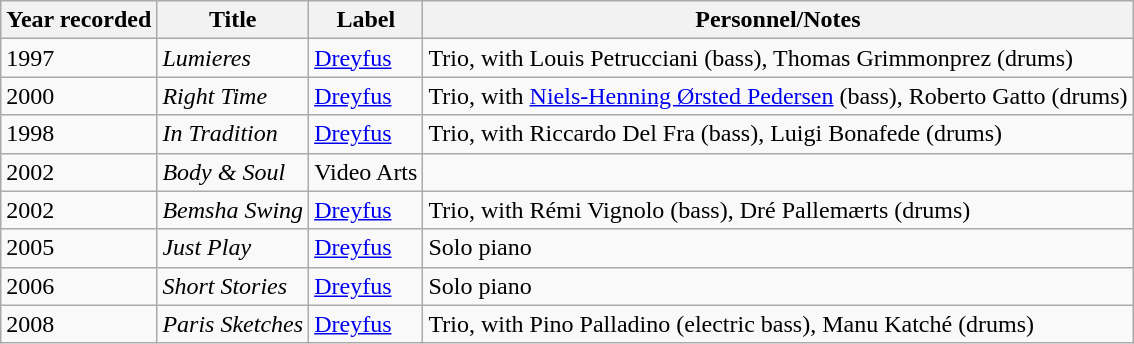<table class="wikitable sortable">
<tr>
<th>Year recorded</th>
<th>Title</th>
<th>Label</th>
<th>Personnel/Notes</th>
</tr>
<tr>
<td>1997</td>
<td><em>Lumieres</em></td>
<td><a href='#'>Dreyfus</a></td>
<td>Trio, with Louis Petrucciani (bass), Thomas Grimmonprez (drums)</td>
</tr>
<tr>
<td>2000</td>
<td><em>Right Time</em></td>
<td><a href='#'>Dreyfus</a></td>
<td>Trio, with <a href='#'>Niels-Henning Ørsted Pedersen</a> (bass), Roberto Gatto (drums)</td>
</tr>
<tr>
<td>1998</td>
<td><em>In Tradition</em></td>
<td><a href='#'>Dreyfus</a></td>
<td>Trio, with Riccardo Del Fra (bass), Luigi Bonafede (drums)</td>
</tr>
<tr>
<td>2002</td>
<td><em>Body & Soul</em></td>
<td>Video Arts</td>
<td></td>
</tr>
<tr>
<td>2002</td>
<td><em>Bemsha Swing</em></td>
<td><a href='#'>Dreyfus</a></td>
<td>Trio, with Rémi Vignolo (bass), Dré Pallemærts (drums)</td>
</tr>
<tr>
<td>2005</td>
<td><em>Just Play</em></td>
<td><a href='#'>Dreyfus</a></td>
<td>Solo piano</td>
</tr>
<tr>
<td>2006</td>
<td><em>Short Stories</em></td>
<td><a href='#'>Dreyfus</a></td>
<td>Solo piano</td>
</tr>
<tr>
<td>2008</td>
<td><em>Paris Sketches</em></td>
<td><a href='#'>Dreyfus</a></td>
<td>Trio, with Pino Palladino (electric bass), Manu Katché (drums)</td>
</tr>
</table>
